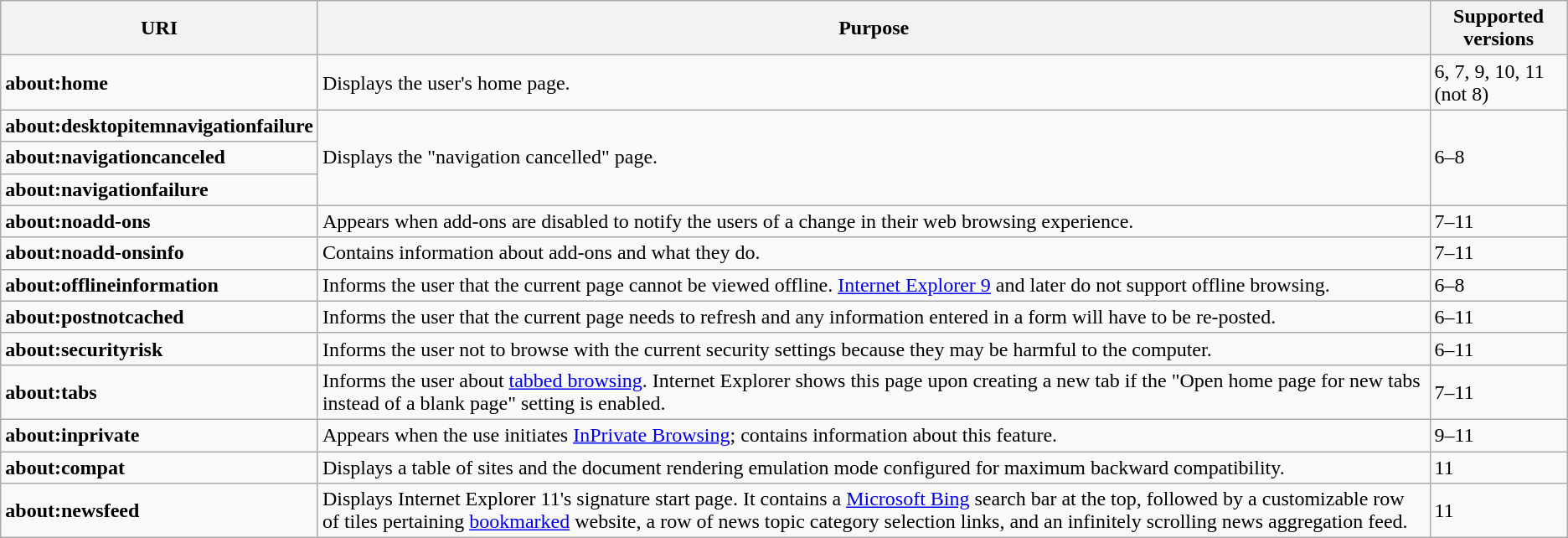<table class="wikitable">
<tr>
<th>URI</th>
<th>Purpose</th>
<th>Supported versions</th>
</tr>
<tr>
<td><strong>about:home</strong></td>
<td>Displays the user's home page.</td>
<td>6, 7, 9, 10, 11 (not 8)</td>
</tr>
<tr>
<td><strong>about:desktopitemnavigationfailure</strong></td>
<td rowspan="3">Displays the "navigation cancelled" page.</td>
<td rowspan="3">6–8</td>
</tr>
<tr>
<td><strong>about:navigationcanceled</strong></td>
</tr>
<tr>
<td><strong>about:navigationfailure</strong></td>
</tr>
<tr>
<td><strong>about:noadd-ons</strong></td>
<td>Appears when add-ons are disabled to notify the users of a change in their web browsing experience.</td>
<td>7–11</td>
</tr>
<tr>
<td><strong>about:noadd-onsinfo</strong></td>
<td>Contains information about add-ons and what they do.</td>
<td>7–11</td>
</tr>
<tr>
<td><strong>about:offlineinformation</strong></td>
<td>Informs the user that the current page cannot be viewed offline. <a href='#'>Internet Explorer 9</a> and later do not support offline browsing.</td>
<td>6–8</td>
</tr>
<tr>
<td><strong>about:postnotcached</strong></td>
<td>Informs the user that the current page needs to refresh and any information entered in a form will have to be re-posted.</td>
<td>6–11</td>
</tr>
<tr>
<td><strong>about:securityrisk</strong></td>
<td>Informs the user not to browse with the current security settings because they may be harmful to the computer.</td>
<td>6–11</td>
</tr>
<tr>
<td><strong>about:tabs</strong></td>
<td>Informs the user about <a href='#'>tabbed browsing</a>. Internet Explorer shows this page upon creating a new tab if the "Open home page for new tabs instead of a blank page" setting is enabled.</td>
<td>7–11</td>
</tr>
<tr>
<td><strong>about:inprivate</strong></td>
<td>Appears when the use initiates <a href='#'>InPrivate Browsing</a>; contains information about this feature.</td>
<td>9–11</td>
</tr>
<tr>
<td><strong>about:compat</strong></td>
<td>Displays a table of sites and the document rendering emulation mode configured for maximum  backward compatibility.</td>
<td>11</td>
</tr>
<tr>
<td><strong>about:newsfeed</strong></td>
<td>Displays Internet Explorer 11's signature start page. It contains a <a href='#'>Microsoft Bing</a> search bar at the top, followed by a customizable row of tiles pertaining <a href='#'>bookmarked</a> website, a row of news topic category selection links, and an infinitely scrolling news aggregation feed.</td>
<td>11</td>
</tr>
</table>
